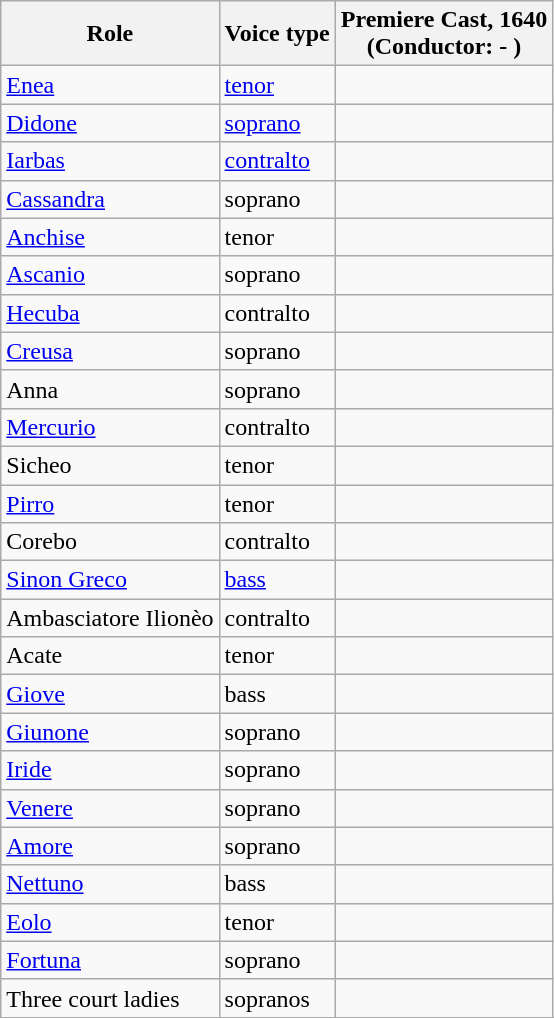<table class="wikitable">
<tr>
<th>Role</th>
<th>Voice type</th>
<th>Premiere Cast,  1640<br>(Conductor: - )</th>
</tr>
<tr>
<td><a href='#'>Enea</a></td>
<td><a href='#'>tenor</a></td>
<td></td>
</tr>
<tr>
<td><a href='#'>Didone</a></td>
<td><a href='#'>soprano</a></td>
<td></td>
</tr>
<tr>
<td><a href='#'>Iarbas</a></td>
<td><a href='#'>contralto</a></td>
<td></td>
</tr>
<tr>
<td><a href='#'>Cassandra</a></td>
<td>soprano</td>
<td></td>
</tr>
<tr>
<td><a href='#'>Anchise</a></td>
<td>tenor</td>
<td></td>
</tr>
<tr>
<td><a href='#'>Ascanio</a></td>
<td>soprano</td>
<td></td>
</tr>
<tr>
<td><a href='#'>Hecuba</a></td>
<td>contralto</td>
<td></td>
</tr>
<tr>
<td><a href='#'>Creusa</a></td>
<td>soprano</td>
<td></td>
</tr>
<tr>
<td>Anna</td>
<td>soprano</td>
<td></td>
</tr>
<tr>
<td><a href='#'>Mercurio</a></td>
<td>contralto</td>
<td></td>
</tr>
<tr>
<td>Sicheo</td>
<td>tenor</td>
<td></td>
</tr>
<tr>
<td><a href='#'>Pirro</a></td>
<td>tenor</td>
<td></td>
</tr>
<tr>
<td>Corebo</td>
<td>contralto</td>
<td></td>
</tr>
<tr>
<td><a href='#'>Sinon Greco</a></td>
<td><a href='#'>bass</a></td>
<td></td>
</tr>
<tr>
<td>Ambasciatore Ilionèo</td>
<td>contralto</td>
<td></td>
</tr>
<tr>
<td>Acate</td>
<td>tenor</td>
<td></td>
</tr>
<tr>
<td><a href='#'>Giove</a></td>
<td>bass</td>
<td></td>
</tr>
<tr>
<td><a href='#'>Giunone</a></td>
<td>soprano</td>
<td></td>
</tr>
<tr>
<td><a href='#'>Iride</a></td>
<td>soprano</td>
<td></td>
</tr>
<tr>
<td><a href='#'>Venere</a></td>
<td>soprano</td>
<td></td>
</tr>
<tr>
<td><a href='#'>Amore</a></td>
<td>soprano</td>
<td></td>
</tr>
<tr>
<td><a href='#'>Nettuno</a></td>
<td>bass</td>
<td></td>
</tr>
<tr>
<td><a href='#'>Eolo</a></td>
<td>tenor</td>
<td></td>
</tr>
<tr>
<td><a href='#'>Fortuna</a></td>
<td>soprano</td>
<td></td>
</tr>
<tr>
<td>Three court ladies</td>
<td>sopranos</td>
<td></td>
</tr>
<tr>
</tr>
</table>
